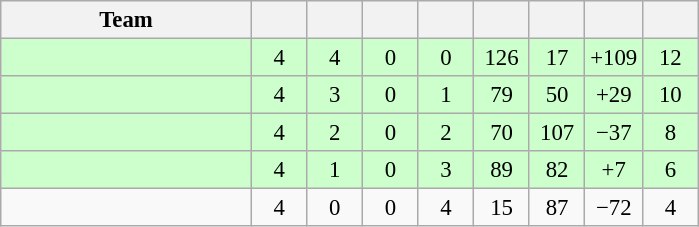<table class="wikitable" style="text-align:center; font-size:95%;">
<tr>
<th width=160>Team</th>
<th width=30></th>
<th width=30></th>
<th width=30></th>
<th width=30></th>
<th width=30></th>
<th width=30></th>
<th width=30></th>
<th width=30></th>
</tr>
<tr style="background:#ccffcc">
<td align=left></td>
<td>4</td>
<td>4</td>
<td>0</td>
<td>0</td>
<td>126</td>
<td>17</td>
<td>+109</td>
<td>12</td>
</tr>
<tr style="background:#ccffcc">
<td align=left></td>
<td>4</td>
<td>3</td>
<td>0</td>
<td>1</td>
<td>79</td>
<td>50</td>
<td>+29</td>
<td>10</td>
</tr>
<tr style="background:#ccffcc">
<td align=left></td>
<td>4</td>
<td>2</td>
<td>0</td>
<td>2</td>
<td>70</td>
<td>107</td>
<td>−37</td>
<td>8</td>
</tr>
<tr style="background:#ccffcc">
<td align=left></td>
<td>4</td>
<td>1</td>
<td>0</td>
<td>3</td>
<td>89</td>
<td>82</td>
<td>+7</td>
<td>6</td>
</tr>
<tr>
<td align=left></td>
<td>4</td>
<td>0</td>
<td>0</td>
<td>4</td>
<td>15</td>
<td>87</td>
<td>−72</td>
<td>4</td>
</tr>
</table>
